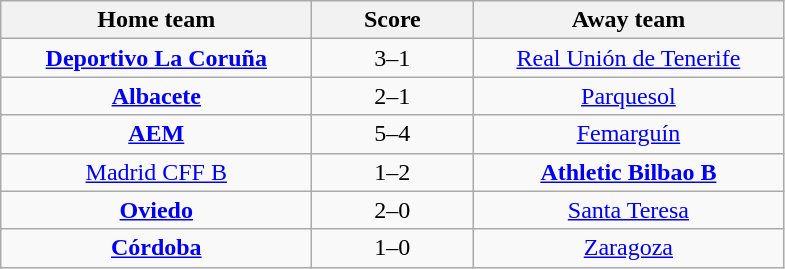<table class="wikitable" style="text-align: center">
<tr>
<th width=200>Home team</th>
<th width=100>Score</th>
<th width=200>Away team</th>
</tr>
<tr>
<td><strong><a href='#'>Deportivo La Coruña</a></strong></td>
<td>3–1</td>
<td><a href='#'>Real Unión de Tenerife</a></td>
</tr>
<tr>
<td><strong><a href='#'>Albacete</a></strong></td>
<td>2–1</td>
<td><a href='#'>Parquesol</a></td>
</tr>
<tr>
<td><strong><a href='#'>AEM</a></strong></td>
<td>5–4</td>
<td><a href='#'>Femarguín</a></td>
</tr>
<tr>
<td><a href='#'>Madrid CFF B</a></td>
<td>1–2</td>
<td><strong><a href='#'>Athletic Bilbao B</a></strong></td>
</tr>
<tr>
<td><strong><a href='#'>Oviedo</a></strong></td>
<td>2–0</td>
<td><a href='#'>Santa Teresa</a></td>
</tr>
<tr>
<td><strong><a href='#'>Córdoba</a></strong></td>
<td>1–0</td>
<td><a href='#'>Zaragoza</a></td>
</tr>
</table>
